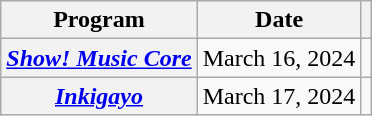<table class="wikitable sortable plainrowheaders" style="text-align:center">
<tr>
<th scope="col">Program</th>
<th scope="col">Date</th>
<th class="unsortable" scope="col"></th>
</tr>
<tr>
<th scope="row"><em><a href='#'>Show! Music Core</a></em></th>
<td>March 16, 2024</td>
<td></td>
</tr>
<tr>
<th scope="row"><em><a href='#'>Inkigayo</a></em></th>
<td>March 17, 2024</td>
<td></td>
</tr>
</table>
